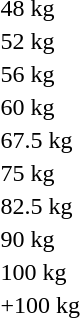<table>
<tr>
<td>48 kg<br></td>
<td></td>
<td></td>
<td></td>
</tr>
<tr>
<td>52 kg<br></td>
<td></td>
<td></td>
<td></td>
</tr>
<tr>
<td>56 kg<br></td>
<td></td>
<td></td>
<td></td>
</tr>
<tr>
<td>60 kg<br></td>
<td></td>
<td></td>
<td></td>
</tr>
<tr>
<td>67.5 kg<br></td>
<td></td>
<td></td>
<td></td>
</tr>
<tr>
<td>75 kg<br></td>
<td></td>
<td></td>
<td></td>
</tr>
<tr>
<td>82.5 kg<br></td>
<td></td>
<td></td>
<td></td>
</tr>
<tr>
<td>90 kg<br></td>
<td></td>
<td></td>
<td></td>
</tr>
<tr>
<td>100 kg<br></td>
<td></td>
<td></td>
<td></td>
</tr>
<tr>
<td>+100 kg<br></td>
<td></td>
<td></td>
<td></td>
</tr>
</table>
